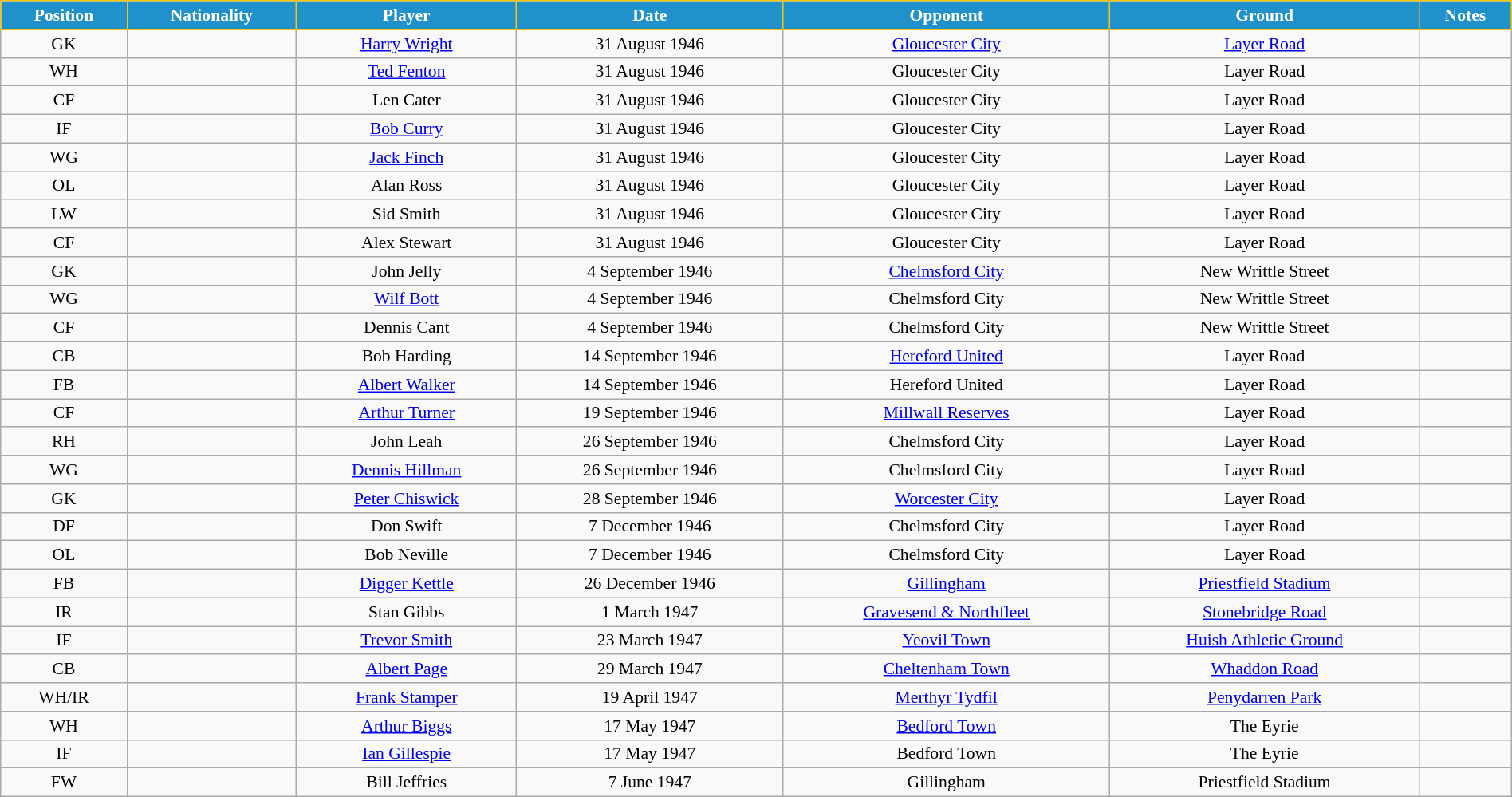<table class="wikitable" style="text-align:center; font-size:90%; width:100%;">
<tr>
<th style="background:#2191CC; color:white; border:1px solid #F7C408; text-align:center;">Position</th>
<th style="background:#2191CC; color:white; border:1px solid #F7C408; text-align:center;">Nationality</th>
<th style="background:#2191CC; color:white; border:1px solid #F7C408; text-align:center;">Player</th>
<th style="background:#2191CC; color:white; border:1px solid #F7C408; text-align:center;">Date</th>
<th style="background:#2191CC; color:white; border:1px solid #F7C408; text-align:center;">Opponent</th>
<th style="background:#2191CC; color:white; border:1px solid #F7C408; text-align:center;">Ground</th>
<th style="background:#2191CC; color:white; border:1px solid #F7C408; text-align:center;">Notes</th>
</tr>
<tr>
<td>GK</td>
<td></td>
<td><a href='#'>Harry Wright</a></td>
<td>31 August 1946</td>
<td><a href='#'>Gloucester City</a></td>
<td><a href='#'>Layer Road</a></td>
<td></td>
</tr>
<tr>
<td>WH</td>
<td></td>
<td><a href='#'>Ted Fenton</a></td>
<td>31 August 1946</td>
<td>Gloucester City</td>
<td>Layer Road</td>
<td></td>
</tr>
<tr>
<td>CF</td>
<td></td>
<td>Len Cater</td>
<td>31 August 1946</td>
<td>Gloucester City</td>
<td>Layer Road</td>
<td></td>
</tr>
<tr>
<td>IF</td>
<td></td>
<td><a href='#'>Bob Curry</a></td>
<td>31 August 1946</td>
<td>Gloucester City</td>
<td>Layer Road</td>
<td></td>
</tr>
<tr>
<td>WG</td>
<td></td>
<td><a href='#'>Jack Finch</a></td>
<td>31 August 1946</td>
<td>Gloucester City</td>
<td>Layer Road</td>
<td></td>
</tr>
<tr>
<td>OL</td>
<td></td>
<td>Alan Ross</td>
<td>31 August 1946</td>
<td>Gloucester City</td>
<td>Layer Road</td>
<td></td>
</tr>
<tr>
<td>LW</td>
<td></td>
<td>Sid Smith</td>
<td>31 August 1946</td>
<td>Gloucester City</td>
<td>Layer Road</td>
<td></td>
</tr>
<tr>
<td>CF</td>
<td></td>
<td>Alex Stewart</td>
<td>31 August 1946</td>
<td>Gloucester City</td>
<td>Layer Road</td>
<td></td>
</tr>
<tr>
<td>GK</td>
<td></td>
<td>John Jelly</td>
<td>4 September 1946</td>
<td><a href='#'>Chelmsford City</a></td>
<td>New Writtle Street</td>
<td></td>
</tr>
<tr>
<td>WG</td>
<td></td>
<td><a href='#'>Wilf Bott</a></td>
<td>4 September 1946</td>
<td>Chelmsford City</td>
<td>New Writtle Street</td>
<td></td>
</tr>
<tr>
<td>CF</td>
<td></td>
<td>Dennis Cant</td>
<td>4 September 1946</td>
<td>Chelmsford City</td>
<td>New Writtle Street</td>
<td></td>
</tr>
<tr>
<td>CB</td>
<td></td>
<td>Bob Harding</td>
<td>14 September 1946</td>
<td><a href='#'>Hereford United</a></td>
<td>Layer Road</td>
<td></td>
</tr>
<tr>
<td>FB</td>
<td></td>
<td><a href='#'>Albert Walker</a></td>
<td>14 September 1946</td>
<td>Hereford United</td>
<td>Layer Road</td>
<td></td>
</tr>
<tr>
<td>CF</td>
<td></td>
<td><a href='#'>Arthur Turner</a></td>
<td>19 September 1946</td>
<td><a href='#'>Millwall Reserves</a></td>
<td>Layer Road</td>
<td></td>
</tr>
<tr>
<td>RH</td>
<td></td>
<td>John Leah</td>
<td>26 September 1946</td>
<td>Chelmsford City</td>
<td>Layer Road</td>
<td></td>
</tr>
<tr>
<td>WG</td>
<td></td>
<td><a href='#'>Dennis Hillman</a></td>
<td>26 September 1946</td>
<td>Chelmsford City</td>
<td>Layer Road</td>
<td></td>
</tr>
<tr>
<td>GK</td>
<td></td>
<td><a href='#'>Peter Chiswick</a></td>
<td>28 September 1946</td>
<td><a href='#'>Worcester City</a></td>
<td>Layer Road</td>
<td></td>
</tr>
<tr>
<td>DF</td>
<td></td>
<td>Don Swift</td>
<td>7 December 1946</td>
<td>Chelmsford City</td>
<td>Layer Road</td>
<td></td>
</tr>
<tr>
<td>OL</td>
<td></td>
<td>Bob Neville</td>
<td>7 December 1946</td>
<td>Chelmsford City</td>
<td>Layer Road</td>
<td></td>
</tr>
<tr>
<td>FB</td>
<td></td>
<td><a href='#'>Digger Kettle</a></td>
<td>26 December 1946</td>
<td><a href='#'>Gillingham</a></td>
<td><a href='#'>Priestfield Stadium</a></td>
<td></td>
</tr>
<tr>
<td>IR</td>
<td></td>
<td>Stan Gibbs</td>
<td>1 March 1947</td>
<td><a href='#'>Gravesend & Northfleet</a></td>
<td><a href='#'>Stonebridge Road</a></td>
<td></td>
</tr>
<tr>
<td>IF</td>
<td></td>
<td><a href='#'>Trevor Smith</a></td>
<td>23 March 1947</td>
<td><a href='#'>Yeovil Town</a></td>
<td><a href='#'>Huish Athletic Ground</a></td>
<td></td>
</tr>
<tr>
<td>CB</td>
<td></td>
<td><a href='#'>Albert Page</a></td>
<td>29 March 1947</td>
<td><a href='#'>Cheltenham Town</a></td>
<td><a href='#'>Whaddon Road</a></td>
<td></td>
</tr>
<tr>
<td>WH/IR</td>
<td></td>
<td><a href='#'>Frank Stamper</a></td>
<td>19 April 1947</td>
<td><a href='#'>Merthyr Tydfil</a></td>
<td><a href='#'>Penydarren Park</a></td>
<td></td>
</tr>
<tr>
<td>WH</td>
<td></td>
<td><a href='#'>Arthur Biggs</a></td>
<td>17 May 1947</td>
<td><a href='#'>Bedford Town</a></td>
<td>The Eyrie</td>
<td></td>
</tr>
<tr>
<td>IF</td>
<td></td>
<td><a href='#'>Ian Gillespie</a></td>
<td>17 May 1947</td>
<td>Bedford Town</td>
<td>The Eyrie</td>
<td></td>
</tr>
<tr>
<td>FW</td>
<td></td>
<td>Bill Jeffries</td>
<td>7 June 1947</td>
<td>Gillingham</td>
<td>Priestfield Stadium</td>
<td></td>
</tr>
</table>
